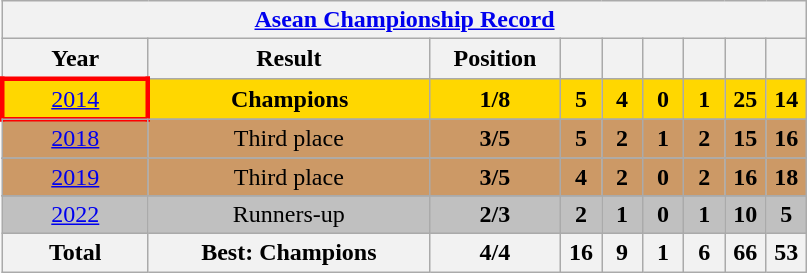<table class="wikitable" style="text-align:center;">
<tr>
<th colspan=10><a href='#'>Asean Championship Record</a></th>
</tr>
<tr>
<th width="90">Year</th>
<th width="180">Result</th>
<th width="80">Position</th>
<th width="20"></th>
<th width="20"></th>
<th width="20"></th>
<th width="20"></th>
<th width="20"></th>
<th width="20"></th>
</tr>
<tr style="background:gold;">
<td style="border: 3px solid red"> <a href='#'>2014</a></td>
<td><strong>Champions</strong></td>
<td><strong>1/8</strong></td>
<td><strong>5</strong></td>
<td><strong>4</strong></td>
<td><strong>0</strong></td>
<td><strong>1</strong></td>
<td><strong>25</strong></td>
<td><strong>14</strong></td>
</tr>
<tr>
</tr>
<tr style="background:#cc9966;">
<td> <a href='#'>2018</a></td>
<td>Third place</td>
<td><strong>3/5</strong></td>
<td><strong>5</strong></td>
<td><strong>2</strong></td>
<td><strong>1</strong></td>
<td><strong>2</strong></td>
<td><strong>15</strong></td>
<td><strong>16</strong></td>
</tr>
<tr>
</tr>
<tr style="background:#cc9966;">
<td> <a href='#'>2019</a></td>
<td>Third place</td>
<td><strong>3/5</strong></td>
<td><strong>4</strong></td>
<td><strong>2</strong></td>
<td><strong>0</strong></td>
<td><strong>2</strong></td>
<td><strong>16</strong></td>
<td><strong>18</strong></td>
</tr>
<tr>
</tr>
<tr style="background:silver;">
<td> <a href='#'>2022</a></td>
<td>Runners-up</td>
<td><strong>2/3</strong></td>
<td><strong>2</strong></td>
<td><strong>1</strong></td>
<td><strong>0</strong></td>
<td><strong>1</strong></td>
<td><strong>10</strong></td>
<td><strong>5</strong></td>
</tr>
<tr>
<th><strong>Total</strong></th>
<th><strong>Best: Champions</strong></th>
<th><strong>4/4</strong></th>
<th><strong>16</strong></th>
<th>9</th>
<th><strong>1</strong></th>
<th>6</th>
<th><strong>66</strong></th>
<th>53</th>
</tr>
</table>
